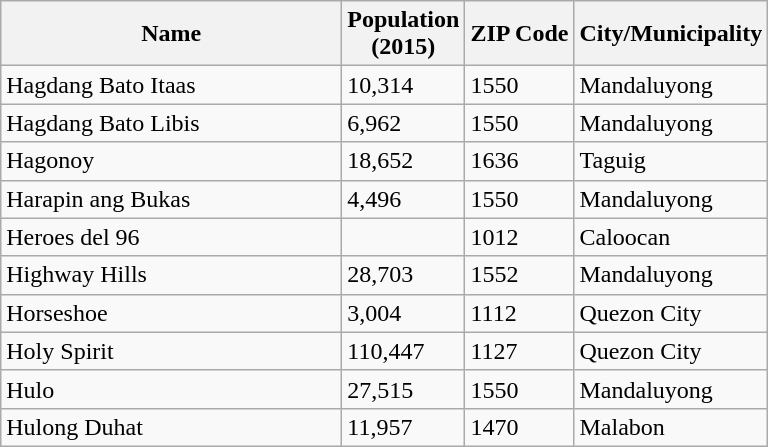<table class="wikitable sortable">
<tr>
<th style="width: 220px;">Name</th>
<th>Population<br>(2015)</th>
<th>ZIP Code</th>
<th>City/Municipality</th>
</tr>
<tr>
<td>Hagdang Bato Itaas</td>
<td>10,314</td>
<td>1550</td>
<td>Mandaluyong</td>
</tr>
<tr>
<td>Hagdang Bato Libis</td>
<td>6,962</td>
<td>1550</td>
<td>Mandaluyong</td>
</tr>
<tr>
<td>Hagonoy</td>
<td>18,652</td>
<td>1636</td>
<td>Taguig</td>
</tr>
<tr>
<td>Harapin ang Bukas</td>
<td>4,496</td>
<td>1550</td>
<td>Mandaluyong</td>
</tr>
<tr>
<td>Heroes del 96</td>
<td></td>
<td>1012</td>
<td>Caloocan</td>
</tr>
<tr>
<td>Highway Hills</td>
<td>28,703</td>
<td>1552</td>
<td>Mandaluyong</td>
</tr>
<tr>
<td>Horseshoe</td>
<td>3,004</td>
<td>1112</td>
<td>Quezon City</td>
</tr>
<tr>
<td>Holy Spirit</td>
<td>110,447</td>
<td>1127</td>
<td>Quezon City</td>
</tr>
<tr>
<td>Hulo</td>
<td>27,515</td>
<td>1550</td>
<td>Mandaluyong</td>
</tr>
<tr>
<td>Hulong Duhat</td>
<td>11,957</td>
<td>1470</td>
<td>Malabon</td>
</tr>
</table>
